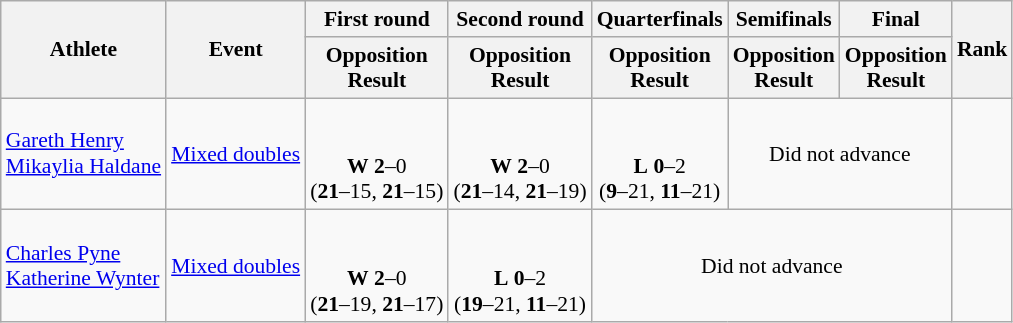<table class="wikitable" style="font-size:90%">
<tr>
<th rowspan="2">Athlete</th>
<th rowspan="2">Event</th>
<th>First round</th>
<th>Second round</th>
<th>Quarterfinals</th>
<th>Semifinals</th>
<th>Final</th>
<th rowspan="2">Rank</th>
</tr>
<tr>
<th>Opposition<br>Result</th>
<th>Opposition<br>Result</th>
<th>Opposition<br>Result</th>
<th>Opposition<br>Result</th>
<th>Opposition<br>Result</th>
</tr>
<tr>
<td><a href='#'>Gareth Henry</a><br><a href='#'>Mikaylia Haldane</a></td>
<td><a href='#'>Mixed doubles</a></td>
<td align=center><br><br> <strong>W</strong> <strong>2</strong>–0<br>(<strong>21</strong>–15, <strong>21</strong>–15)</td>
<td align=center><br><br> <strong>W</strong> <strong>2</strong>–0<br>(<strong>21</strong>–14, <strong>21</strong>–19)</td>
<td align=center><br><br> <strong>L</strong> <strong>0</strong>–2<br>(<strong>9</strong>–21, <strong>11</strong>–21)</td>
<td align=center colspan=2>Did not advance</td>
<td align=center></td>
</tr>
<tr>
<td><a href='#'>Charles Pyne</a><br><a href='#'>Katherine Wynter</a></td>
<td><a href='#'>Mixed doubles</a></td>
<td align=center><br><br> <strong>W</strong> <strong>2</strong>–0<br>(<strong>21</strong>–19, <strong>21</strong>–17)</td>
<td align=center><br><br> <strong>L</strong> <strong>0</strong>–2<br>(<strong>19</strong>–21, <strong>11</strong>–21)</td>
<td align=center colspan=3>Did not advance</td>
<td align=center></td>
</tr>
</table>
